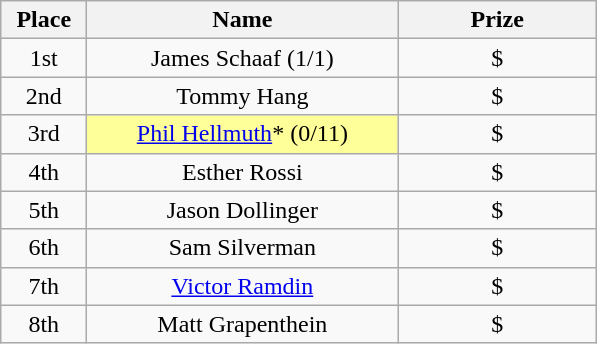<table class="wikitable">
<tr>
<th width="50">Place</th>
<th width="200">Name</th>
<th width="125">Prize</th>
</tr>
<tr>
<td align = "center">1st</td>
<td align = "center">James Schaaf (1/1)</td>
<td align = "center">$</td>
</tr>
<tr>
<td align = "center">2nd</td>
<td align = "center">Tommy Hang</td>
<td align = "center">$</td>
</tr>
<tr>
<td align = "center">3rd</td>
<td align="center" bgcolor="#FFFF99"><a href='#'>Phil Hellmuth</a>* (0/11)</td>
<td align = "center">$</td>
</tr>
<tr>
<td align = "center">4th</td>
<td align = "center">Esther Rossi</td>
<td align = "center">$</td>
</tr>
<tr>
<td align = "center">5th</td>
<td align = "center">Jason Dollinger</td>
<td align = "center">$</td>
</tr>
<tr>
<td align = "center">6th</td>
<td align = "center">Sam Silverman</td>
<td align = "center">$</td>
</tr>
<tr>
<td align = "center">7th</td>
<td align = "center"><a href='#'>Victor Ramdin</a></td>
<td align = "center">$</td>
</tr>
<tr>
<td align = "center">8th</td>
<td align = "center">Matt Grapenthein</td>
<td align = "center">$</td>
</tr>
</table>
